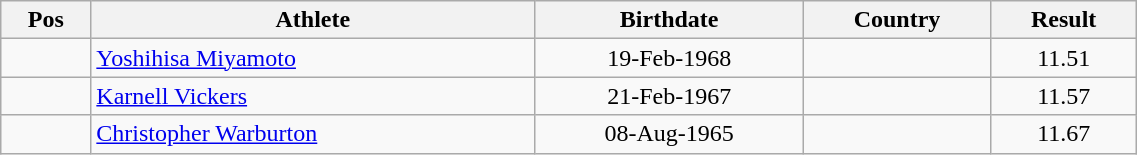<table class="wikitable"  style="text-align:center; width:60%;">
<tr>
<th>Pos</th>
<th>Athlete</th>
<th>Birthdate</th>
<th>Country</th>
<th>Result</th>
</tr>
<tr>
<td align=center></td>
<td align=left><a href='#'>Yoshihisa Miyamoto</a></td>
<td>19-Feb-1968</td>
<td align=left></td>
<td>11.51</td>
</tr>
<tr>
<td align=center></td>
<td align=left><a href='#'>Karnell Vickers</a></td>
<td>21-Feb-1967</td>
<td align=left></td>
<td>11.57</td>
</tr>
<tr>
<td align=center></td>
<td align=left><a href='#'>Christopher Warburton</a></td>
<td>08-Aug-1965</td>
<td align=left></td>
<td>11.67</td>
</tr>
</table>
